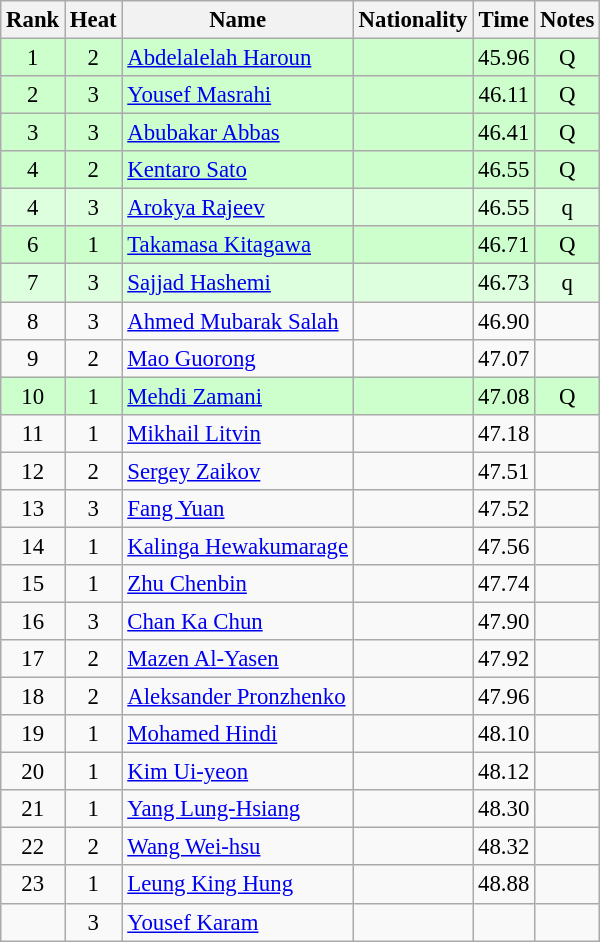<table class="wikitable sortable" style="text-align:center; font-size:95%">
<tr>
<th>Rank</th>
<th>Heat</th>
<th>Name</th>
<th>Nationality</th>
<th>Time</th>
<th>Notes</th>
</tr>
<tr bgcolor=ccffcc>
<td>1</td>
<td>2</td>
<td align=left><a href='#'>Abdelalelah Haroun</a></td>
<td align=left></td>
<td>45.96</td>
<td>Q</td>
</tr>
<tr bgcolor=ccffcc>
<td>2</td>
<td>3</td>
<td align=left><a href='#'>Yousef Masrahi</a></td>
<td align=left></td>
<td>46.11</td>
<td>Q</td>
</tr>
<tr bgcolor=ccffcc>
<td>3</td>
<td>3</td>
<td align=left><a href='#'>Abubakar Abbas</a></td>
<td align=left></td>
<td>46.41</td>
<td>Q</td>
</tr>
<tr bgcolor=ccffcc>
<td>4</td>
<td>2</td>
<td align=left><a href='#'>Kentaro Sato</a></td>
<td align=left></td>
<td>46.55</td>
<td>Q</td>
</tr>
<tr bgcolor=ddffdd>
<td>4</td>
<td>3</td>
<td align=left><a href='#'>Arokya Rajeev</a></td>
<td align=left></td>
<td>46.55</td>
<td>q</td>
</tr>
<tr bgcolor=ccffcc>
<td>6</td>
<td>1</td>
<td align=left><a href='#'>Takamasa Kitagawa</a></td>
<td align=left></td>
<td>46.71</td>
<td>Q</td>
</tr>
<tr bgcolor=ddffdd>
<td>7</td>
<td>3</td>
<td align=left><a href='#'>Sajjad Hashemi</a></td>
<td align=left></td>
<td>46.73</td>
<td>q</td>
</tr>
<tr>
<td>8</td>
<td>3</td>
<td align=left><a href='#'>Ahmed Mubarak Salah</a></td>
<td align=left></td>
<td>46.90</td>
<td></td>
</tr>
<tr>
<td>9</td>
<td>2</td>
<td align=left><a href='#'>Mao Guorong</a></td>
<td align=left></td>
<td>47.07</td>
<td></td>
</tr>
<tr bgcolor=ccffcc>
<td>10</td>
<td>1</td>
<td align=left><a href='#'>Mehdi Zamani</a></td>
<td align=left></td>
<td>47.08</td>
<td>Q</td>
</tr>
<tr>
<td>11</td>
<td>1</td>
<td align=left><a href='#'>Mikhail Litvin</a></td>
<td align=left></td>
<td>47.18</td>
<td></td>
</tr>
<tr>
<td>12</td>
<td>2</td>
<td align=left><a href='#'>Sergey Zaikov</a></td>
<td align=left></td>
<td>47.51</td>
<td></td>
</tr>
<tr>
<td>13</td>
<td>3</td>
<td align=left><a href='#'>Fang Yuan</a></td>
<td align=left></td>
<td>47.52</td>
<td></td>
</tr>
<tr>
<td>14</td>
<td>1</td>
<td align=left><a href='#'>Kalinga Hewakumarage</a></td>
<td align=left></td>
<td>47.56</td>
<td></td>
</tr>
<tr>
<td>15</td>
<td>1</td>
<td align=left><a href='#'>Zhu Chenbin</a></td>
<td align=left></td>
<td>47.74</td>
<td></td>
</tr>
<tr>
<td>16</td>
<td>3</td>
<td align=left><a href='#'>Chan Ka Chun</a></td>
<td align=left></td>
<td>47.90</td>
<td></td>
</tr>
<tr>
<td>17</td>
<td>2</td>
<td align=left><a href='#'>Mazen Al-Yasen</a></td>
<td align=left></td>
<td>47.92</td>
<td></td>
</tr>
<tr>
<td>18</td>
<td>2</td>
<td align=left><a href='#'>Aleksander Pronzhenko</a></td>
<td align=left></td>
<td>47.96</td>
<td></td>
</tr>
<tr>
<td>19</td>
<td>1</td>
<td align=left><a href='#'>Mohamed Hindi</a></td>
<td align=left></td>
<td>48.10</td>
<td></td>
</tr>
<tr>
<td>20</td>
<td>1</td>
<td align=left><a href='#'>Kim Ui-yeon</a></td>
<td align=left></td>
<td>48.12</td>
<td></td>
</tr>
<tr>
<td>21</td>
<td>1</td>
<td align=left><a href='#'>Yang Lung-Hsiang</a></td>
<td align=left></td>
<td>48.30</td>
<td></td>
</tr>
<tr>
<td>22</td>
<td>2</td>
<td align=left><a href='#'>Wang Wei-hsu</a></td>
<td align=left></td>
<td>48.32</td>
<td></td>
</tr>
<tr>
<td>23</td>
<td>1</td>
<td align=left><a href='#'>Leung King Hung</a></td>
<td align=left></td>
<td>48.88</td>
<td></td>
</tr>
<tr>
<td></td>
<td>3</td>
<td align=left><a href='#'>Yousef Karam</a></td>
<td align=left></td>
<td></td>
<td></td>
</tr>
</table>
